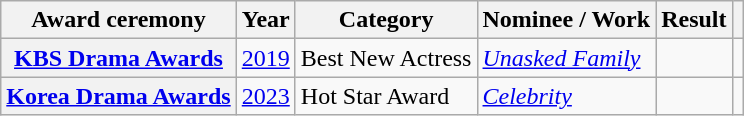<table class="wikitable plainrowheaders sortable">
<tr>
<th scope="col">Award ceremony</th>
<th scope="col">Year</th>
<th scope="col">Category </th>
<th scope="col">Nominee / Work</th>
<th scope="col">Result</th>
<th scope="col" class="unsortable"></th>
</tr>
<tr>
<th scope="row"><a href='#'>KBS Drama Awards</a></th>
<td style="text-align:center"><a href='#'>2019</a></td>
<td>Best New Actress</td>
<td><em><a href='#'>Unasked Family</a></em></td>
<td></td>
<td style="text-align:center"></td>
</tr>
<tr>
<th scope="row"><a href='#'>Korea Drama Awards</a></th>
<td style="text-align:center"><a href='#'>2023</a></td>
<td>Hot Star Award</td>
<td><em><a href='#'>Celebrity</a></em></td>
<td></td>
<td style="text-align:center"></td>
</tr>
</table>
